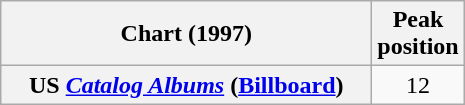<table class="wikitable sortable plainrowheaders">
<tr>
<th scope="col" style="width:15em;">Chart (1997)</th>
<th scope="col">Peak<br>position</th>
</tr>
<tr>
<th scope="row">US <em><a href='#'>Catalog Albums</a></em> (<a href='#'>Billboard</a>)</th>
<td style="text-align:center;">12</td>
</tr>
</table>
